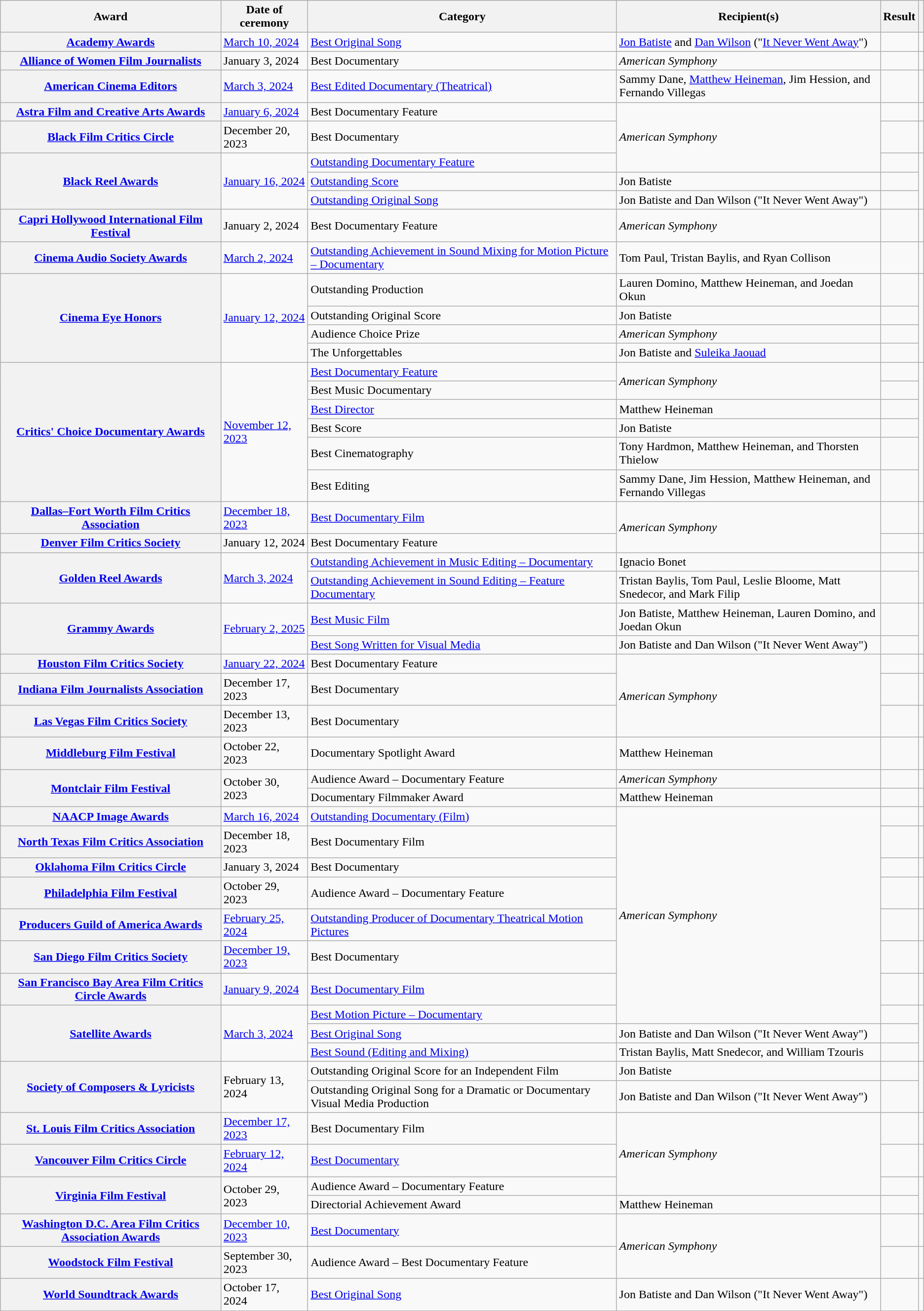<table class="wikitable sortable plainrowheaders">
<tr>
<th scope="col">Award</th>
<th scope="col">Date of ceremony</th>
<th scope="col">Category</th>
<th scope="col">Recipient(s)</th>
<th scope="col">Result</th>
<th scope="col" class="unsortable"></th>
</tr>
<tr>
<th scope="row"><a href='#'>Academy Awards</a></th>
<td><a href='#'>March 10, 2024</a></td>
<td><a href='#'>Best Original Song</a></td>
<td><a href='#'>Jon Batiste</a> and <a href='#'>Dan Wilson</a> ("<a href='#'>It Never Went Away</a>")</td>
<td></td>
<td align="center"></td>
</tr>
<tr>
<th scope="row"><a href='#'>Alliance of Women Film Journalists</a></th>
<td>January 3, 2024</td>
<td>Best Documentary</td>
<td><em>American Symphony</em></td>
<td></td>
<td align="center"></td>
</tr>
<tr>
<th scope="row"><a href='#'>American Cinema Editors</a></th>
<td><a href='#'>March 3, 2024</a></td>
<td><a href='#'>Best Edited Documentary (Theatrical)</a></td>
<td>Sammy Dane, <a href='#'>Matthew Heineman</a>, Jim Hession, and Fernando Villegas</td>
<td></td>
<td align="center"></td>
</tr>
<tr>
<th scope="row"><a href='#'>Astra Film and Creative Arts Awards</a></th>
<td><a href='#'>January 6, 2024</a></td>
<td>Best Documentary Feature</td>
<td rowspan="3"><em>American Symphony</em></td>
<td></td>
<td align="center"></td>
</tr>
<tr>
<th scope="row"><a href='#'>Black Film Critics Circle</a></th>
<td>December 20, 2023</td>
<td>Best Documentary</td>
<td></td>
<td align="center"></td>
</tr>
<tr>
<th scope="rowgroup" rowspan="3"><a href='#'>Black Reel Awards</a></th>
<td rowspan="3"><a href='#'>January 16, 2024</a></td>
<td><a href='#'>Outstanding Documentary Feature</a></td>
<td></td>
<td rowspan="3" align="center"></td>
</tr>
<tr>
<td><a href='#'>Outstanding Score</a></td>
<td>Jon Batiste</td>
<td></td>
</tr>
<tr>
<td><a href='#'>Outstanding Original Song</a></td>
<td>Jon Batiste and Dan Wilson ("It Never Went Away")</td>
<td></td>
</tr>
<tr>
<th scope="row"><a href='#'>Capri Hollywood International Film Festival</a></th>
<td>January 2, 2024</td>
<td>Best Documentary Feature</td>
<td><em>American Symphony</em></td>
<td></td>
<td align="center"><br></td>
</tr>
<tr>
<th scope="row"><a href='#'>Cinema Audio Society Awards</a></th>
<td><a href='#'>March 2, 2024</a></td>
<td><a href='#'>Outstanding Achievement in Sound Mixing for Motion Picture – Documentary</a></td>
<td>Tom Paul, Tristan Baylis, and Ryan Collison</td>
<td></td>
<td align="center"></td>
</tr>
<tr>
<th scope="row" rowspan="4"><a href='#'>Cinema Eye Honors</a></th>
<td rowspan="4"><a href='#'>January 12, 2024</a></td>
<td>Outstanding Production</td>
<td>Lauren Domino, Matthew Heineman, and Joedan Okun</td>
<td></td>
<td rowspan="4" align="center"></td>
</tr>
<tr>
<td>Outstanding Original Score</td>
<td>Jon Batiste</td>
<td></td>
</tr>
<tr>
<td>Audience Choice Prize</td>
<td><em>American Symphony</em></td>
<td></td>
</tr>
<tr>
<td>The Unforgettables</td>
<td>Jon Batiste and <a href='#'>Suleika Jaouad</a></td>
<td></td>
</tr>
<tr>
<th scope="row" rowspan="6"><a href='#'>Critics' Choice Documentary Awards</a></th>
<td rowspan="6"><a href='#'>November 12, 2023</a></td>
<td><a href='#'>Best Documentary Feature</a></td>
<td rowspan="2"><em>American Symphony</em></td>
<td></td>
<td rowspan="6" align="center"></td>
</tr>
<tr>
<td>Best Music Documentary</td>
<td></td>
</tr>
<tr>
<td><a href='#'>Best Director</a></td>
<td>Matthew Heineman</td>
<td></td>
</tr>
<tr>
<td>Best Score</td>
<td>Jon Batiste</td>
<td></td>
</tr>
<tr>
<td>Best Cinematography</td>
<td>Tony Hardmon, Matthew Heineman, and Thorsten Thielow</td>
<td></td>
</tr>
<tr>
<td>Best Editing</td>
<td>Sammy Dane, Jim Hession, Matthew Heineman, and Fernando Villegas</td>
<td></td>
</tr>
<tr>
<th scope="row"><a href='#'>Dallas–Fort Worth Film Critics Association</a></th>
<td><a href='#'>December 18, 2023</a></td>
<td><a href='#'>Best Documentary Film</a></td>
<td rowspan="2"><em>American Symphony</em></td>
<td></td>
<td align="center"></td>
</tr>
<tr>
<th scope="row"><a href='#'>Denver Film Critics Society</a></th>
<td>January 12, 2024</td>
<td>Best Documentary Feature</td>
<td></td>
<td align="center"></td>
</tr>
<tr>
<th rowspan="2" scope="row"><a href='#'>Golden Reel Awards</a></th>
<td rowspan="2"><a href='#'>March 3, 2024</a></td>
<td><a href='#'>Outstanding Achievement in Music Editing – Documentary</a></td>
<td>Ignacio Bonet</td>
<td></td>
<td rowspan="2" align="center"></td>
</tr>
<tr>
<td><a href='#'>Outstanding Achievement in Sound Editing – Feature Documentary</a></td>
<td>Tristan Baylis, Tom Paul, Leslie Bloome, Matt Snedecor, and Mark Filip</td>
<td></td>
</tr>
<tr>
<th scope="row" rowspan="2"><a href='#'>Grammy Awards</a></th>
<td rowspan="2"><a href='#'>February 2, 2025</a></td>
<td><a href='#'>Best Music Film</a></td>
<td>Jon Batiste, Matthew Heineman, Lauren Domino, and Joedan Okun</td>
<td></td>
<td rowspan="2" align="center"></td>
</tr>
<tr>
<td><a href='#'>Best Song Written for Visual Media</a></td>
<td>Jon Batiste and Dan Wilson ("It Never Went Away")</td>
<td></td>
</tr>
<tr>
<th scope="row"><a href='#'>Houston Film Critics Society</a></th>
<td><a href='#'>January 22, 2024</a></td>
<td>Best Documentary Feature</td>
<td rowspan="3"><em>American Symphony</em></td>
<td></td>
<td align="center"><br></td>
</tr>
<tr>
<th scope="row"><a href='#'>Indiana Film Journalists Association</a></th>
<td>December 17, 2023</td>
<td>Best Documentary</td>
<td></td>
<td align="center"><br></td>
</tr>
<tr>
<th scope="row"><a href='#'>Las Vegas Film Critics Society</a></th>
<td>December 13, 2023</td>
<td>Best Documentary</td>
<td></td>
<td align="center"></td>
</tr>
<tr>
<th scope="row"><a href='#'>Middleburg Film Festival</a></th>
<td>October 22, 2023</td>
<td>Documentary Spotlight Award</td>
<td>Matthew Heineman</td>
<td></td>
<td align="center"></td>
</tr>
<tr>
<th scope="row" rowspan="2"><a href='#'>Montclair Film Festival</a></th>
<td rowspan="2">October 30, 2023</td>
<td>Audience Award – Documentary Feature</td>
<td><em>American Symphony</em></td>
<td></td>
<td align="center"></td>
</tr>
<tr>
<td>Documentary Filmmaker Award</td>
<td>Matthew Heineman</td>
<td></td>
</tr>
<tr>
<th scope="row"><a href='#'>NAACP Image Awards</a></th>
<td><a href='#'>March 16, 2024</a></td>
<td><a href='#'>Outstanding Documentary (Film)</a></td>
<td rowspan="8"><em>American Symphony</em></td>
<td></td>
<td align="center"></td>
</tr>
<tr>
<th scope="row"><a href='#'>North Texas Film Critics Association</a></th>
<td>December 18, 2023</td>
<td>Best Documentary Film</td>
<td></td>
<td align="center"></td>
</tr>
<tr>
<th scope="row"><a href='#'>Oklahoma Film Critics Circle</a></th>
<td>January 3, 2024</td>
<td>Best Documentary</td>
<td></td>
<td align="center"></td>
</tr>
<tr>
<th scope="row"><a href='#'>Philadelphia Film Festival</a></th>
<td>October 29, 2023</td>
<td>Audience Award – Documentary Feature</td>
<td></td>
<td align="center"></td>
</tr>
<tr>
<th scope="row"><a href='#'>Producers Guild of America Awards</a></th>
<td><a href='#'>February 25, 2024</a></td>
<td><a href='#'>Outstanding Producer of Documentary Theatrical Motion Pictures</a></td>
<td></td>
<td align="center"></td>
</tr>
<tr>
<th scope="row"><a href='#'>San Diego Film Critics Society</a></th>
<td><a href='#'>December 19, 2023</a></td>
<td>Best Documentary</td>
<td></td>
<td align="center"></td>
</tr>
<tr>
<th scope="row"><a href='#'>San Francisco Bay Area Film Critics Circle Awards</a></th>
<td><a href='#'>January 9, 2024</a></td>
<td><a href='#'>Best Documentary Film</a></td>
<td></td>
<td align="center"></td>
</tr>
<tr>
<th rowspan="3" scope="row"><a href='#'>Satellite Awards</a></th>
<td rowspan="3"><a href='#'>March 3, 2024</a></td>
<td><a href='#'>Best Motion Picture – Documentary</a></td>
<td></td>
<td rowspan="3" align="center"></td>
</tr>
<tr>
<td><a href='#'>Best Original Song</a></td>
<td>Jon Batiste and Dan Wilson ("It Never Went Away")</td>
<td></td>
</tr>
<tr>
<td><a href='#'>Best Sound (Editing and Mixing)</a></td>
<td>Tristan Baylis, Matt Snedecor, and William Tzouris</td>
<td></td>
</tr>
<tr>
<th rowspan="2" scope="row"><a href='#'>Society of Composers & Lyricists</a></th>
<td rowspan="2">February 13, 2024</td>
<td>Outstanding Original Score for an Independent Film</td>
<td>Jon Batiste</td>
<td></td>
<td rowspan="2" align="center"></td>
</tr>
<tr>
<td>Outstanding Original Song for a Dramatic or Documentary Visual Media Production</td>
<td>Jon Batiste and Dan Wilson ("It Never Went Away")</td>
<td></td>
</tr>
<tr>
<th scope="row"><a href='#'>St. Louis Film Critics Association</a></th>
<td><a href='#'>December 17, 2023</a></td>
<td>Best Documentary Film</td>
<td rowspan="3"><em>American Symphony</em></td>
<td></td>
<td align="center"></td>
</tr>
<tr>
<th scope="row"><a href='#'>Vancouver Film Critics Circle</a></th>
<td><a href='#'>February 12, 2024</a></td>
<td><a href='#'>Best Documentary</a></td>
<td></td>
<td align="center"></td>
</tr>
<tr>
<th scope="row" rowspan="2"><a href='#'>Virginia Film Festival</a></th>
<td rowspan="2">October 29, 2023</td>
<td>Audience Award – Documentary Feature</td>
<td></td>
<td rowspan="2" align="center"></td>
</tr>
<tr>
<td>Directorial Achievement Award</td>
<td>Matthew Heineman</td>
<td></td>
</tr>
<tr>
<th scope="row"><a href='#'>Washington D.C. Area Film Critics Association Awards</a></th>
<td><a href='#'>December 10, 2023</a></td>
<td><a href='#'>Best Documentary</a></td>
<td rowspan="2"><em>American Symphony</em></td>
<td></td>
<td align="center"></td>
</tr>
<tr>
<th scope="row"><a href='#'>Woodstock Film Festival</a></th>
<td>September 30, 2023</td>
<td>Audience Award – Best Documentary Feature</td>
<td></td>
<td align="center"></td>
</tr>
<tr>
<th scope="row"><a href='#'>World Soundtrack Awards</a></th>
<td>October 17, 2024</td>
<td><a href='#'>Best Original Song</a></td>
<td>Jon Batiste and Dan Wilson ("It Never Went Away")</td>
<td></td>
<td align="center"></td>
</tr>
</table>
